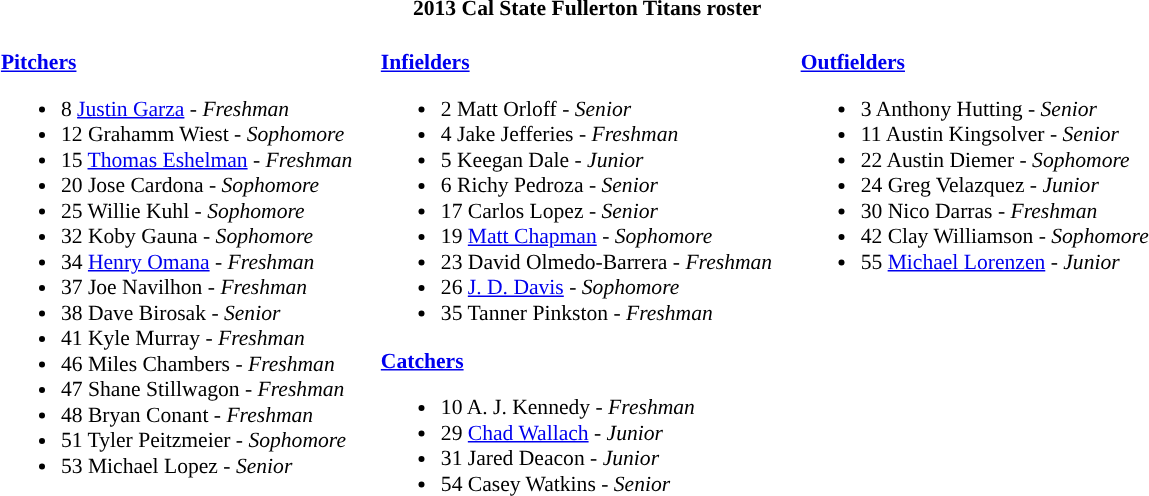<table class="toccolours" style="border-collapse:collapse; font-size:90%;">
<tr>
<th colspan="7">2013 Cal State Fullerton Titans roster</th>
</tr>
<tr>
<td width="03"> </td>
<td valign="top"><br><strong><a href='#'>Pitchers</a></strong><ul><li>8 <a href='#'>Justin Garza</a> - <em>Freshman</em></li><li>12 Grahamm Wiest - <em>Sophomore</em></li><li>15 <a href='#'>Thomas Eshelman</a> - <em>Freshman</em></li><li>20 Jose Cardona - <em>Sophomore</em></li><li>25 Willie Kuhl - <em>Sophomore</em></li><li>32 Koby Gauna - <em>Sophomore</em></li><li>34 <a href='#'>Henry Omana</a> - <em>Freshman</em></li><li>37 Joe Navilhon - <em>Freshman</em></li><li>38 Dave Birosak - <em>Senior</em></li><li>41 Kyle Murray - <em>Freshman</em></li><li>46 Miles Chambers - <em>Freshman</em></li><li>47 Shane Stillwagon - <em>Freshman</em></li><li>48 Bryan Conant - <em>Freshman</em></li><li>51 Tyler Peitzmeier - <em>Sophomore</em></li><li>53 Michael Lopez - <em>Senior</em></li></ul></td>
<td width="15"> </td>
<td valign="top"><br><strong><a href='#'>Infielders</a></strong><ul><li>2 Matt Orloff - <em>Senior</em></li><li>4 Jake Jefferies - <em>Freshman</em></li><li>5 Keegan Dale - <em>Junior</em></li><li>6 Richy Pedroza - <em>Senior</em></li><li>17 Carlos Lopez - <em>Senior</em></li><li>19 <a href='#'>Matt Chapman</a> - <em>Sophomore</em></li><li>23 David Olmedo-Barrera - <em>Freshman</em></li><li>26 <a href='#'>J. D. Davis</a> - <em>Sophomore</em></li><li>35 Tanner Pinkston - <em>Freshman</em></li></ul><strong><a href='#'>Catchers</a></strong><ul><li>10 A. J. Kennedy - <em>Freshman</em></li><li>29 <a href='#'>Chad Wallach</a> - <em>Junior</em></li><li>31 Jared Deacon - <em>Junior</em></li><li>54 Casey Watkins - <em>Senior</em></li></ul></td>
<td width="15"> </td>
<td valign="top"><br><strong><a href='#'>Outfielders</a></strong><ul><li>3 Anthony Hutting - <em>Senior</em></li><li>11 Austin Kingsolver - <em>Senior</em></li><li>22 Austin Diemer - <em>Sophomore</em></li><li>24 Greg Velazquez - <em>Junior</em></li><li>30 Nico Darras - <em>Freshman</em></li><li>42 Clay Williamson - <em>Sophomore</em></li><li>55 <a href='#'>Michael Lorenzen</a> - <em>Junior</em></li></ul></td>
<td width="20"> </td>
</tr>
</table>
